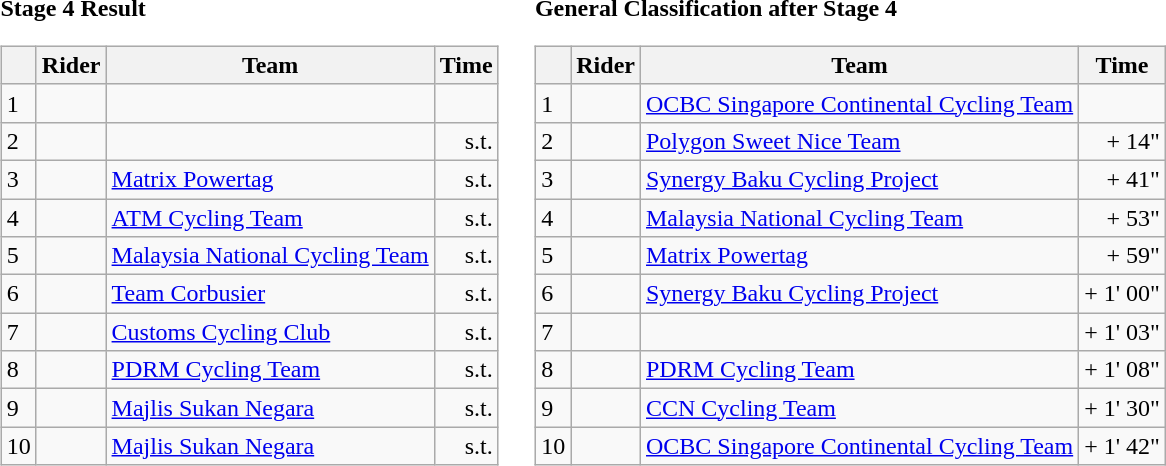<table>
<tr>
<td><strong>Stage 4 Result</strong><br><table class="wikitable">
<tr>
<th></th>
<th>Rider</th>
<th>Team</th>
<th>Time</th>
</tr>
<tr>
<td>1</td>
<td></td>
<td></td>
<td align=right></td>
</tr>
<tr>
<td>2</td>
<td> </td>
<td></td>
<td align=right>s.t.</td>
</tr>
<tr>
<td>3</td>
<td></td>
<td><a href='#'>Matrix Powertag</a></td>
<td align=right>s.t.</td>
</tr>
<tr>
<td>4</td>
<td></td>
<td><a href='#'>ATM Cycling Team</a></td>
<td align=right>s.t.</td>
</tr>
<tr>
<td>5</td>
<td></td>
<td><a href='#'>Malaysia National Cycling Team</a></td>
<td align=right>s.t.</td>
</tr>
<tr>
<td>6</td>
<td></td>
<td><a href='#'>Team Corbusier</a></td>
<td align=right>s.t.</td>
</tr>
<tr>
<td>7</td>
<td></td>
<td><a href='#'>Customs Cycling Club</a></td>
<td align=right>s.t.</td>
</tr>
<tr>
<td>8</td>
<td></td>
<td><a href='#'>PDRM Cycling Team</a></td>
<td align=right>s.t.</td>
</tr>
<tr>
<td>9</td>
<td></td>
<td><a href='#'>Majlis Sukan Negara</a></td>
<td align=right>s.t.</td>
</tr>
<tr>
<td>10</td>
<td></td>
<td><a href='#'>Majlis Sukan Negara</a></td>
<td align=right>s.t.</td>
</tr>
</table>
</td>
<td></td>
<td><strong>General Classification after Stage 4</strong><br><table class="wikitable">
<tr>
<th></th>
<th>Rider</th>
<th>Team</th>
<th>Time</th>
</tr>
<tr>
<td>1</td>
<td> </td>
<td><a href='#'>OCBC Singapore Continental Cycling Team</a></td>
<td align=right></td>
</tr>
<tr>
<td>2</td>
<td></td>
<td><a href='#'>Polygon Sweet Nice Team</a></td>
<td align=right>+ 14"</td>
</tr>
<tr>
<td>3</td>
<td></td>
<td><a href='#'>Synergy Baku Cycling Project</a></td>
<td align=right>+ 41"</td>
</tr>
<tr>
<td>4</td>
<td></td>
<td><a href='#'>Malaysia National Cycling Team</a></td>
<td align=right>+ 53"</td>
</tr>
<tr>
<td>5</td>
<td></td>
<td><a href='#'>Matrix Powertag</a></td>
<td align=right>+ 59"</td>
</tr>
<tr>
<td>6</td>
<td></td>
<td><a href='#'>Synergy Baku Cycling Project</a></td>
<td align=right>+ 1' 00"</td>
</tr>
<tr>
<td>7</td>
<td></td>
<td></td>
<td align=right>+ 1' 03"</td>
</tr>
<tr>
<td>8</td>
<td></td>
<td><a href='#'>PDRM Cycling Team</a></td>
<td align=right>+ 1' 08"</td>
</tr>
<tr>
<td>9</td>
<td></td>
<td><a href='#'>CCN Cycling Team</a></td>
<td align=right>+ 1' 30"</td>
</tr>
<tr>
<td>10</td>
<td></td>
<td><a href='#'>OCBC Singapore Continental Cycling Team</a></td>
<td align=right>+ 1' 42"</td>
</tr>
</table>
</td>
</tr>
</table>
